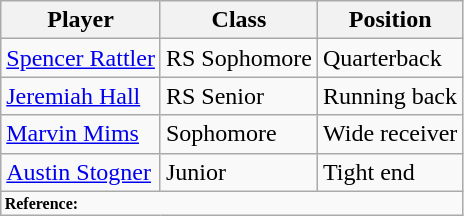<table class="wikitable">
<tr>
<th>Player</th>
<th>Class</th>
<th>Position</th>
</tr>
<tr>
<td><a href='#'>Spencer Rattler</a></td>
<td>RS Sophomore</td>
<td>Quarterback</td>
</tr>
<tr>
<td><a href='#'>Jeremiah Hall</a></td>
<td>RS Senior</td>
<td>Running back</td>
</tr>
<tr>
<td><a href='#'>Marvin Mims</a></td>
<td>Sophomore</td>
<td>Wide receiver</td>
</tr>
<tr>
<td><a href='#'>Austin Stogner</a></td>
<td>Junior</td>
<td>Tight end</td>
</tr>
<tr>
<td colspan="3"  style="font-size:8pt; text-align:left;"><strong>Reference:</strong></td>
</tr>
</table>
